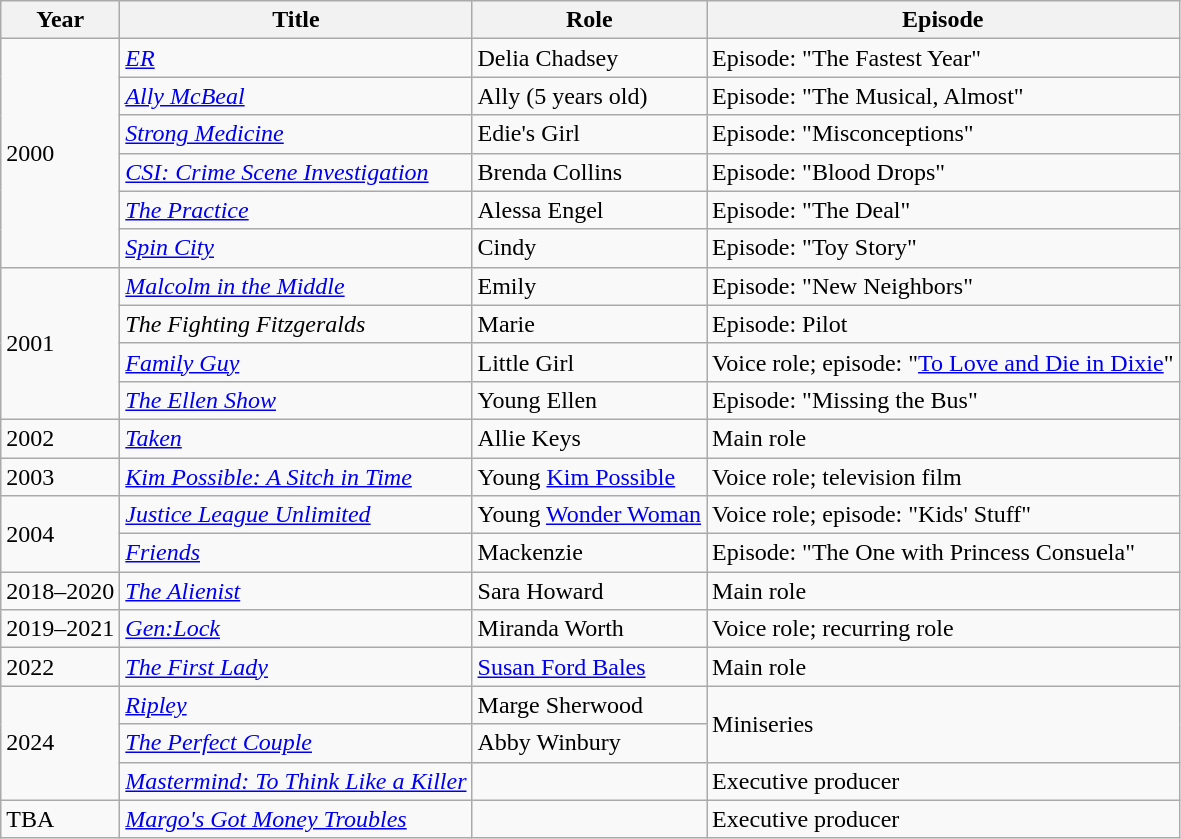<table class="wikitable sortable">
<tr>
<th>Year</th>
<th>Title</th>
<th>Role</th>
<th class="unsortable">Episode</th>
</tr>
<tr>
<td rowspan=6>2000</td>
<td><em><a href='#'>ER</a></em></td>
<td>Delia Chadsey</td>
<td>Episode: "The Fastest Year"</td>
</tr>
<tr>
<td><em><a href='#'>Ally McBeal</a></em></td>
<td>Ally (5 years old)</td>
<td>Episode: "The Musical, Almost"</td>
</tr>
<tr>
<td><em><a href='#'>Strong Medicine</a></em></td>
<td>Edie's Girl</td>
<td>Episode: "Misconceptions"</td>
</tr>
<tr>
<td><em><a href='#'>CSI: Crime Scene Investigation</a></em></td>
<td>Brenda Collins</td>
<td>Episode: "Blood Drops"</td>
</tr>
<tr>
<td><em><a href='#'>The Practice</a></em></td>
<td>Alessa Engel</td>
<td>Episode: "The Deal"</td>
</tr>
<tr>
<td><em><a href='#'>Spin City</a></em></td>
<td>Cindy</td>
<td>Episode: "Toy Story"</td>
</tr>
<tr>
<td rowspan=4>2001</td>
<td><em><a href='#'>Malcolm in the Middle</a></em></td>
<td>Emily</td>
<td>Episode: "New Neighbors"</td>
</tr>
<tr>
<td><em>The Fighting Fitzgeralds</em></td>
<td>Marie</td>
<td>Episode: Pilot</td>
</tr>
<tr>
<td><em><a href='#'>Family Guy</a></em></td>
<td>Little Girl</td>
<td>Voice role; episode: "<a href='#'>To Love and Die in Dixie</a>"</td>
</tr>
<tr>
<td><em><a href='#'>The Ellen Show</a></em></td>
<td>Young Ellen</td>
<td>Episode: "Missing the Bus"</td>
</tr>
<tr>
<td>2002</td>
<td><em><a href='#'>Taken</a></em></td>
<td>Allie Keys</td>
<td>Main role</td>
</tr>
<tr>
<td>2003</td>
<td><em><a href='#'>Kim Possible: A Sitch in Time</a></em></td>
<td>Young <a href='#'>Kim Possible</a></td>
<td>Voice role; television film</td>
</tr>
<tr>
<td rowspan=2>2004</td>
<td><em><a href='#'>Justice League Unlimited</a></em></td>
<td>Young <a href='#'>Wonder Woman</a></td>
<td>Voice role; episode: "Kids' Stuff"</td>
</tr>
<tr>
<td><em><a href='#'>Friends</a></em></td>
<td>Mackenzie</td>
<td>Episode: "The One with Princess Consuela"</td>
</tr>
<tr>
<td>2018–2020</td>
<td><em><a href='#'>The Alienist</a></em></td>
<td>Sara Howard</td>
<td>Main role</td>
</tr>
<tr>
<td>2019–2021</td>
<td><em><a href='#'>Gen:Lock</a></em></td>
<td>Miranda Worth</td>
<td>Voice role; recurring role</td>
</tr>
<tr>
<td>2022</td>
<td><em><a href='#'>The First Lady</a></em></td>
<td><a href='#'>Susan Ford Bales</a></td>
<td>Main role</td>
</tr>
<tr>
<td rowspan="3">2024</td>
<td><em><a href='#'>Ripley</a></em></td>
<td>Marge Sherwood</td>
<td rowspan="2">Miniseries</td>
</tr>
<tr>
<td><em><a href='#'>The Perfect Couple</a></em></td>
<td>Abby Winbury</td>
</tr>
<tr>
<td><em><a href='#'>Mastermind: To Think Like a Killer</a></em></td>
<td></td>
<td>Executive producer</td>
</tr>
<tr>
<td>TBA</td>
<td><em><a href='#'>Margo's Got Money Troubles</a></em></td>
<td></td>
<td>Executive producer</td>
</tr>
</table>
